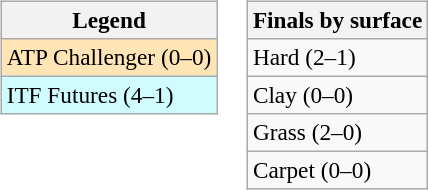<table>
<tr valign=top>
<td><br><table class=wikitable style=font-size:97%>
<tr>
<th>Legend</th>
</tr>
<tr bgcolor=moccasin>
<td>ATP Challenger (0–0)</td>
</tr>
<tr bgcolor=cffcff>
<td>ITF Futures (4–1)</td>
</tr>
</table>
</td>
<td><br><table class=wikitable style=font-size:97%>
<tr>
<th>Finals by surface</th>
</tr>
<tr>
<td>Hard (2–1)</td>
</tr>
<tr>
<td>Clay (0–0)</td>
</tr>
<tr>
<td>Grass (2–0)</td>
</tr>
<tr>
<td>Carpet (0–0)</td>
</tr>
</table>
</td>
</tr>
</table>
